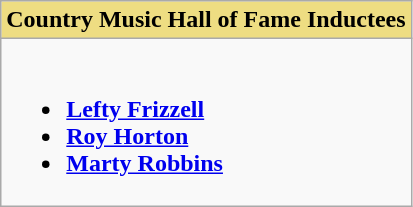<table class="wikitable">
<tr>
<th style="background:#EEDD82; width=50%">Country Music Hall of Fame Inductees</th>
</tr>
<tr>
<td valign="top"><br><ul><li><strong><a href='#'>Lefty Frizzell</a></strong></li><li><strong><a href='#'>Roy Horton</a></strong></li><li><strong><a href='#'>Marty Robbins</a></strong></li></ul></td>
</tr>
</table>
